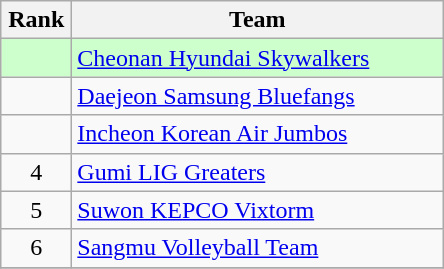<table class="wikitable" style="text-align: center;">
<tr>
<th width=40>Rank</th>
<th width=240>Team</th>
</tr>
<tr bgcolor=#ccffcc>
<td></td>
<td align=left><a href='#'>Cheonan Hyundai Skywalkers</a></td>
</tr>
<tr>
<td></td>
<td align=left><a href='#'>Daejeon Samsung Bluefangs</a></td>
</tr>
<tr>
<td></td>
<td align=left><a href='#'>Incheon Korean Air Jumbos</a></td>
</tr>
<tr>
<td>4</td>
<td align=left><a href='#'>Gumi LIG Greaters</a></td>
</tr>
<tr>
<td>5</td>
<td align=left><a href='#'>Suwon KEPCO Vixtorm</a></td>
</tr>
<tr>
<td>6</td>
<td align=left><a href='#'>Sangmu Volleyball Team</a></td>
</tr>
<tr>
</tr>
</table>
